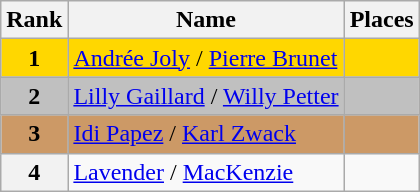<table class="wikitable">
<tr>
<th>Rank</th>
<th>Name</th>
<th>Places</th>
</tr>
<tr bgcolor="gold">
<td align="center"><strong>1</strong></td>
<td> <a href='#'>Andrée Joly</a> / <a href='#'>Pierre Brunet</a></td>
<td></td>
</tr>
<tr bgcolor="silver">
<td align="center"><strong>2</strong></td>
<td> <a href='#'>Lilly Gaillard</a> / <a href='#'>Willy Petter</a></td>
<td></td>
</tr>
<tr bgcolor="cc9966">
<td align="center"><strong>3</strong></td>
<td> <a href='#'>Idi Papez</a> / <a href='#'>Karl Zwack</a></td>
<td></td>
</tr>
<tr>
<th>4</th>
<td> <a href='#'>Lavender</a> / <a href='#'>MacKenzie</a></td>
<td></td>
</tr>
</table>
